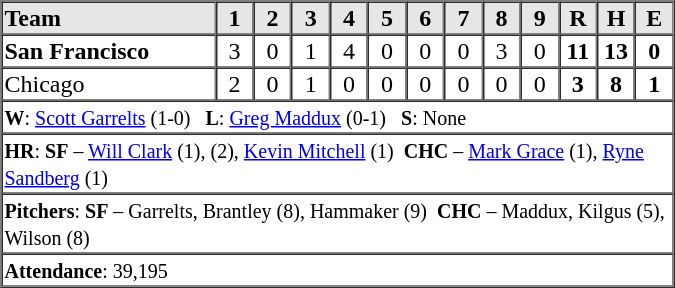<table border=1 cellspacing=0 width=450 style="margin-left:3em;">
<tr style="text-align:center; background-color:#e6e6e6;">
<th align=left width=28%>Team</th>
<th width=5%>1</th>
<th width=5%>2</th>
<th width=5%>3</th>
<th width=5%>4</th>
<th width=5%>5</th>
<th width=5%>6</th>
<th width=5%>7</th>
<th width=5%>8</th>
<th width=5%>9</th>
<th width=5%>R</th>
<th width=5%>H</th>
<th width=5%>E</th>
</tr>
<tr style="text-align:center;">
<td align=left><strong>San Francisco</strong></td>
<td>3</td>
<td>0</td>
<td>1</td>
<td>4</td>
<td>0</td>
<td>0</td>
<td>0</td>
<td>3</td>
<td>0</td>
<td><strong>11</strong></td>
<td><strong>13</strong></td>
<td><strong>0</strong></td>
</tr>
<tr style="text-align:center;">
<td align=left>Chicago</td>
<td>2</td>
<td>0</td>
<td>1</td>
<td>0</td>
<td>0</td>
<td>0</td>
<td>0</td>
<td>0</td>
<td>0</td>
<td><strong>3</strong></td>
<td><strong>8</strong></td>
<td><strong>1</strong></td>
</tr>
<tr style="text-align:left;">
<td colspan=13><small><strong>W</strong>: <a href='#'>Scott Garrelts</a> (1-0)   <strong>L</strong>: <a href='#'>Greg Maddux</a> (0-1)   <strong>S</strong>: None</small></td>
</tr>
<tr style="text-align:left;">
<td colspan=13><small><strong>HR</strong>: <strong>SF</strong> – <a href='#'>Will Clark</a> (1), (2), <a href='#'>Kevin Mitchell</a> (1)  <strong>CHC</strong> – <a href='#'>Mark Grace</a> (1), <a href='#'>Ryne Sandberg</a> (1)</small></td>
</tr>
<tr style="text-align:left;">
<td colspan=13><small><strong>Pitchers</strong>: <strong>SF</strong> – Garrelts, Brantley (8), Hammaker (9)  <strong>CHC</strong> – Maddux, Kilgus (5), Wilson (8)</small></td>
</tr>
<tr style="text-align:left;">
<td colspan=13><small><strong>Attendance</strong>: 39,195</small></td>
</tr>
</table>
